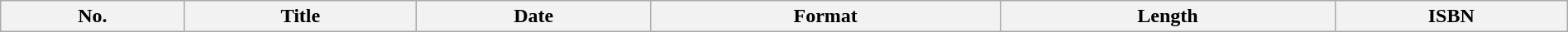<table class="wikitable" style="width:100%;">
<tr>
<th>No.</th>
<th>Title</th>
<th>Date</th>
<th>Format</th>
<th>Length</th>
<th style="width:180px;">ISBN<br>













 



</th>
</tr>
</table>
